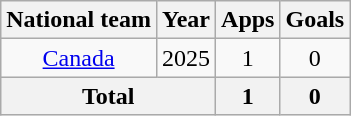<table class="wikitable" style="text-align:center">
<tr>
<th>National team</th>
<th>Year</th>
<th>Apps</th>
<th>Goals</th>
</tr>
<tr>
<td rowspan="1"><a href='#'>Canada</a></td>
<td>2025</td>
<td>1</td>
<td>0</td>
</tr>
<tr>
<th colspan="2">Total</th>
<th>1</th>
<th>0</th>
</tr>
</table>
